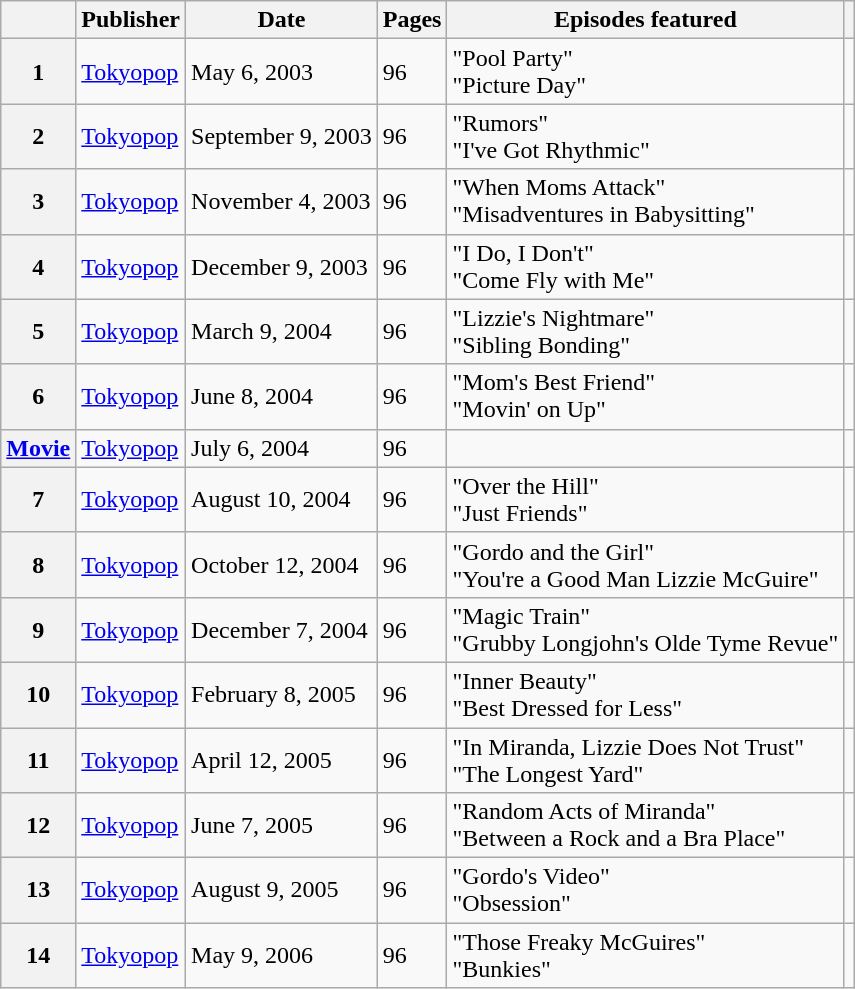<table class="wikitable sortable plainrowheaders">
<tr>
<th scope="col"></th>
<th scope="col">Publisher</th>
<th scope="col">Date</th>
<th scope="col">Pages</th>
<th scope="col">Episodes featured</th>
<th scope="col"></th>
</tr>
<tr>
<th scope="row">1</th>
<td><a href='#'>Tokyopop</a></td>
<td>May 6, 2003</td>
<td>96</td>
<td>"Pool Party" <br> "Picture Day"</td>
<td></td>
</tr>
<tr>
<th scope="row">2</th>
<td><a href='#'>Tokyopop</a></td>
<td>September 9, 2003</td>
<td>96</td>
<td>"Rumors" <br> "I've Got Rhythmic"</td>
<td></td>
</tr>
<tr>
<th scope="row">3</th>
<td><a href='#'>Tokyopop</a></td>
<td>November 4, 2003</td>
<td>96</td>
<td>"When Moms Attack" <br> "Misadventures in Babysitting"</td>
<td></td>
</tr>
<tr>
<th scope="row">4</th>
<td><a href='#'>Tokyopop</a></td>
<td>December 9, 2003</td>
<td>96</td>
<td>"I Do, I Don't" <br> "Come Fly with Me"</td>
<td></td>
</tr>
<tr>
<th scope="row">5</th>
<td><a href='#'>Tokyopop</a></td>
<td>March 9, 2004</td>
<td>96</td>
<td>"Lizzie's Nightmare" <br> "Sibling Bonding"</td>
<td></td>
</tr>
<tr>
<th scope="row">6</th>
<td><a href='#'>Tokyopop</a></td>
<td>June 8, 2004</td>
<td>96</td>
<td>"Mom's Best Friend" <br> "Movin' on Up"</td>
<td></td>
</tr>
<tr>
<th scope="row"><a href='#'>Movie</a></th>
<td><a href='#'>Tokyopop</a></td>
<td>July 6, 2004</td>
<td>96</td>
<td></td>
<td></td>
</tr>
<tr>
<th scope="row">7</th>
<td><a href='#'>Tokyopop</a></td>
<td>August 10, 2004</td>
<td>96</td>
<td>"Over the Hill" <br> "Just Friends"</td>
<td></td>
</tr>
<tr>
<th scope="row">8</th>
<td><a href='#'>Tokyopop</a></td>
<td>October 12, 2004</td>
<td>96</td>
<td>"Gordo and the Girl" <br> "You're a Good Man Lizzie McGuire"</td>
<td></td>
</tr>
<tr>
<th scope="row">9</th>
<td><a href='#'>Tokyopop</a></td>
<td>December 7, 2004</td>
<td>96</td>
<td>"Magic Train" <br> "Grubby Longjohn's Olde Tyme Revue"</td>
<td></td>
</tr>
<tr>
<th scope="row">10</th>
<td><a href='#'>Tokyopop</a></td>
<td>February 8, 2005</td>
<td>96</td>
<td>"Inner Beauty" <br> "Best Dressed for Less"</td>
<td></td>
</tr>
<tr>
<th scope="row">11</th>
<td><a href='#'>Tokyopop</a></td>
<td>April 12, 2005</td>
<td>96</td>
<td>"In Miranda, Lizzie Does Not Trust" <br> "The Longest Yard"</td>
<td></td>
</tr>
<tr>
<th scope="row">12</th>
<td><a href='#'>Tokyopop</a></td>
<td>June 7, 2005</td>
<td>96</td>
<td>"Random Acts of Miranda" <br> "Between a Rock and a Bra Place"</td>
<td></td>
</tr>
<tr>
<th scope="row">13</th>
<td><a href='#'>Tokyopop</a></td>
<td>August 9, 2005</td>
<td>96</td>
<td>"Gordo's Video" <br> "Obsession"</td>
<td></td>
</tr>
<tr>
<th scope="row">14</th>
<td><a href='#'>Tokyopop</a></td>
<td>May 9, 2006</td>
<td>96</td>
<td>"Those Freaky McGuires" <br> "Bunkies"</td>
<td></td>
</tr>
</table>
